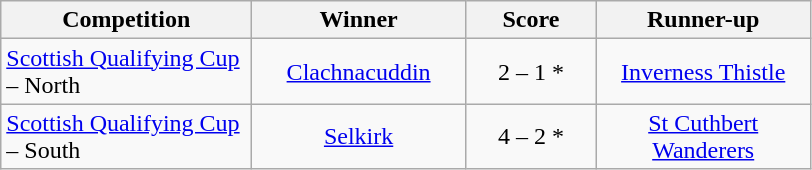<table class="wikitable" style="text-align: center;">
<tr>
<th width=160>Competition</th>
<th width=135>Winner</th>
<th width=80>Score</th>
<th width=135>Runner-up</th>
</tr>
<tr>
<td align=left><a href='#'>Scottish Qualifying Cup</a> – North</td>
<td><a href='#'>Clachnacuddin</a></td>
<td>2 – 1 *</td>
<td><a href='#'>Inverness Thistle</a></td>
</tr>
<tr>
<td align=left><a href='#'>Scottish Qualifying Cup</a> – South</td>
<td><a href='#'>Selkirk</a></td>
<td>4 – 2 *</td>
<td><a href='#'>St Cuthbert Wanderers</a></td>
</tr>
</table>
